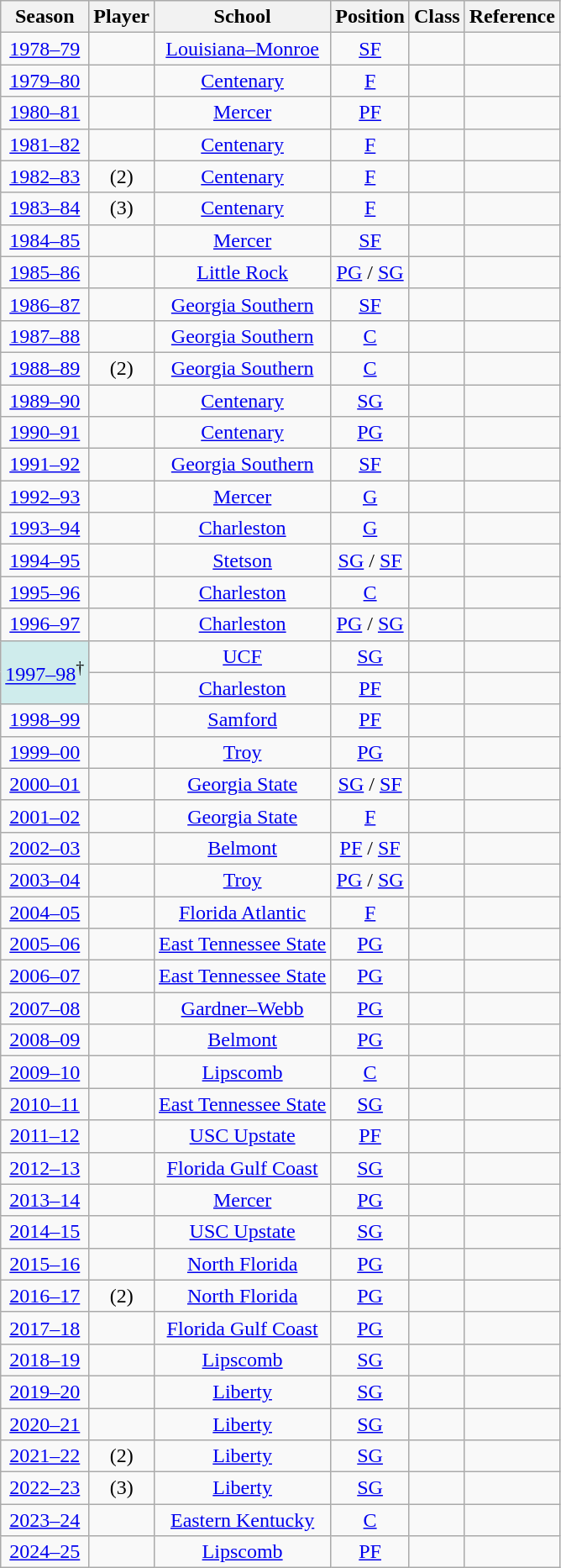<table class="wikitable sortable" style="text-align:center;">
<tr>
<th>Season</th>
<th>Player</th>
<th>School</th>
<th>Position</th>
<th>Class</th>
<th class="unsortable">Reference</th>
</tr>
<tr>
<td><a href='#'>1978–79</a></td>
<td></td>
<td><a href='#'>Louisiana–Monroe</a></td>
<td><a href='#'>SF</a></td>
<td></td>
<td></td>
</tr>
<tr>
<td><a href='#'>1979–80</a></td>
<td></td>
<td><a href='#'>Centenary</a></td>
<td><a href='#'>F</a></td>
<td></td>
<td></td>
</tr>
<tr>
<td><a href='#'>1980–81</a></td>
<td></td>
<td><a href='#'>Mercer</a></td>
<td><a href='#'>PF</a></td>
<td></td>
<td></td>
</tr>
<tr>
<td><a href='#'>1981–82</a></td>
<td></td>
<td><a href='#'>Centenary</a></td>
<td><a href='#'>F</a></td>
<td></td>
<td></td>
</tr>
<tr>
<td><a href='#'>1982–83</a></td>
<td> (2)</td>
<td><a href='#'>Centenary</a></td>
<td><a href='#'>F</a></td>
<td></td>
<td></td>
</tr>
<tr>
<td><a href='#'>1983–84</a></td>
<td> (3)</td>
<td><a href='#'>Centenary</a></td>
<td><a href='#'>F</a></td>
<td></td>
<td></td>
</tr>
<tr>
<td><a href='#'>1984–85</a></td>
<td></td>
<td><a href='#'>Mercer</a></td>
<td><a href='#'>SF</a></td>
<td></td>
<td></td>
</tr>
<tr>
<td><a href='#'>1985–86</a></td>
<td></td>
<td><a href='#'>Little Rock</a></td>
<td><a href='#'>PG</a> / <a href='#'>SG</a></td>
<td></td>
<td></td>
</tr>
<tr>
<td><a href='#'>1986–87</a></td>
<td></td>
<td><a href='#'>Georgia Southern</a></td>
<td><a href='#'>SF</a></td>
<td></td>
<td></td>
</tr>
<tr>
<td><a href='#'>1987–88</a></td>
<td></td>
<td><a href='#'>Georgia Southern</a></td>
<td><a href='#'>C</a></td>
<td></td>
<td></td>
</tr>
<tr>
<td><a href='#'>1988–89</a></td>
<td> (2)</td>
<td><a href='#'>Georgia Southern</a></td>
<td><a href='#'>C</a></td>
<td></td>
<td></td>
</tr>
<tr>
<td><a href='#'>1989–90</a></td>
<td></td>
<td><a href='#'>Centenary</a></td>
<td><a href='#'>SG</a></td>
<td></td>
<td></td>
</tr>
<tr>
<td><a href='#'>1990–91</a></td>
<td></td>
<td><a href='#'>Centenary</a></td>
<td><a href='#'>PG</a></td>
<td></td>
<td></td>
</tr>
<tr>
<td><a href='#'>1991–92</a></td>
<td></td>
<td><a href='#'>Georgia Southern</a></td>
<td><a href='#'>SF</a></td>
<td></td>
<td></td>
</tr>
<tr>
<td><a href='#'>1992–93</a></td>
<td></td>
<td><a href='#'>Mercer</a></td>
<td><a href='#'>G</a></td>
<td></td>
<td></td>
</tr>
<tr>
<td><a href='#'>1993–94</a></td>
<td></td>
<td><a href='#'>Charleston</a></td>
<td><a href='#'>G</a></td>
<td></td>
<td></td>
</tr>
<tr>
<td><a href='#'>1994–95</a></td>
<td></td>
<td><a href='#'>Stetson</a></td>
<td><a href='#'>SG</a> / <a href='#'>SF</a></td>
<td></td>
<td></td>
</tr>
<tr>
<td><a href='#'>1995–96</a></td>
<td></td>
<td><a href='#'>Charleston</a></td>
<td><a href='#'>C</a></td>
<td></td>
<td></td>
</tr>
<tr>
<td><a href='#'>1996–97</a></td>
<td></td>
<td><a href='#'>Charleston</a></td>
<td><a href='#'>PG</a> / <a href='#'>SG</a></td>
<td></td>
<td></td>
</tr>
<tr>
<td style="background-color:#CFECEC;" rowspan=2><a href='#'>1997–98</a><sup>†</sup></td>
<td></td>
<td><a href='#'>UCF</a></td>
<td><a href='#'>SG</a></td>
<td></td>
<td></td>
</tr>
<tr>
<td></td>
<td><a href='#'>Charleston</a></td>
<td><a href='#'>PF</a></td>
<td></td>
<td></td>
</tr>
<tr>
<td><a href='#'>1998–99</a></td>
<td></td>
<td><a href='#'>Samford</a></td>
<td><a href='#'>PF</a></td>
<td></td>
<td></td>
</tr>
<tr>
<td><a href='#'>1999–00</a></td>
<td></td>
<td><a href='#'>Troy</a></td>
<td><a href='#'>PG</a></td>
<td></td>
<td></td>
</tr>
<tr>
<td><a href='#'>2000–01</a></td>
<td></td>
<td><a href='#'>Georgia State</a></td>
<td><a href='#'>SG</a> / <a href='#'>SF</a></td>
<td></td>
<td></td>
</tr>
<tr>
<td><a href='#'>2001–02</a></td>
<td></td>
<td><a href='#'>Georgia State</a></td>
<td><a href='#'>F</a></td>
<td></td>
<td></td>
</tr>
<tr>
<td><a href='#'>2002–03</a></td>
<td></td>
<td><a href='#'>Belmont</a></td>
<td><a href='#'>PF</a> / <a href='#'>SF</a></td>
<td></td>
<td></td>
</tr>
<tr>
<td><a href='#'>2003–04</a></td>
<td></td>
<td><a href='#'>Troy</a></td>
<td><a href='#'>PG</a> / <a href='#'>SG</a></td>
<td></td>
<td></td>
</tr>
<tr>
<td><a href='#'>2004–05</a></td>
<td></td>
<td><a href='#'>Florida Atlantic</a></td>
<td><a href='#'>F</a></td>
<td></td>
<td></td>
</tr>
<tr>
<td><a href='#'>2005–06</a></td>
<td></td>
<td><a href='#'>East Tennessee State</a></td>
<td><a href='#'>PG</a></td>
<td></td>
<td></td>
</tr>
<tr>
<td><a href='#'>2006–07</a></td>
<td></td>
<td><a href='#'>East Tennessee State</a></td>
<td><a href='#'>PG</a></td>
<td></td>
<td></td>
</tr>
<tr>
<td><a href='#'>2007–08</a></td>
<td></td>
<td><a href='#'>Gardner–Webb</a></td>
<td><a href='#'>PG</a></td>
<td></td>
<td></td>
</tr>
<tr>
<td><a href='#'>2008–09</a></td>
<td></td>
<td><a href='#'>Belmont</a></td>
<td><a href='#'>PG</a></td>
<td></td>
<td></td>
</tr>
<tr>
<td><a href='#'>2009–10</a></td>
<td></td>
<td><a href='#'>Lipscomb</a></td>
<td><a href='#'>C</a></td>
<td></td>
<td></td>
</tr>
<tr>
<td><a href='#'>2010–11</a></td>
<td></td>
<td><a href='#'>East Tennessee State</a></td>
<td><a href='#'>SG</a></td>
<td></td>
<td></td>
</tr>
<tr>
<td><a href='#'>2011–12</a></td>
<td></td>
<td><a href='#'>USC Upstate</a></td>
<td><a href='#'>PF</a></td>
<td></td>
<td></td>
</tr>
<tr>
<td><a href='#'>2012–13</a></td>
<td></td>
<td><a href='#'>Florida Gulf Coast</a></td>
<td><a href='#'>SG</a></td>
<td></td>
<td></td>
</tr>
<tr>
<td><a href='#'>2013–14</a></td>
<td></td>
<td><a href='#'>Mercer</a></td>
<td><a href='#'>PG</a></td>
<td></td>
<td></td>
</tr>
<tr>
<td><a href='#'>2014–15</a></td>
<td></td>
<td><a href='#'>USC Upstate</a></td>
<td><a href='#'>SG</a></td>
<td></td>
<td></td>
</tr>
<tr>
<td><a href='#'>2015–16</a></td>
<td></td>
<td><a href='#'>North Florida</a></td>
<td><a href='#'>PG</a></td>
<td></td>
<td></td>
</tr>
<tr>
<td><a href='#'>2016–17</a></td>
<td> (2)</td>
<td><a href='#'>North Florida</a></td>
<td><a href='#'>PG</a></td>
<td></td>
<td></td>
</tr>
<tr>
<td><a href='#'>2017–18</a></td>
<td></td>
<td><a href='#'>Florida Gulf Coast</a></td>
<td><a href='#'>PG</a></td>
<td></td>
<td></td>
</tr>
<tr>
<td><a href='#'>2018–19</a></td>
<td></td>
<td><a href='#'>Lipscomb</a></td>
<td><a href='#'>SG</a></td>
<td></td>
<td></td>
</tr>
<tr>
<td><a href='#'>2019–20</a></td>
<td></td>
<td><a href='#'>Liberty</a></td>
<td><a href='#'>SG</a></td>
<td></td>
<td></td>
</tr>
<tr>
<td><a href='#'>2020–21</a></td>
<td></td>
<td><a href='#'>Liberty</a></td>
<td><a href='#'>SG</a></td>
<td></td>
<td></td>
</tr>
<tr>
<td><a href='#'>2021–22</a></td>
<td> (2)</td>
<td><a href='#'>Liberty</a></td>
<td><a href='#'>SG</a></td>
<td></td>
<td></td>
</tr>
<tr>
<td><a href='#'>2022–23</a></td>
<td> (3)</td>
<td><a href='#'>Liberty</a></td>
<td><a href='#'>SG</a></td>
<td></td>
<td></td>
</tr>
<tr>
<td><a href='#'>2023–24</a></td>
<td></td>
<td><a href='#'>Eastern Kentucky</a></td>
<td><a href='#'>C</a></td>
<td></td>
<td></td>
</tr>
<tr>
<td><a href='#'>2024–25</a></td>
<td></td>
<td><a href='#'>Lipscomb</a></td>
<td><a href='#'>PF</a></td>
<td></td>
<td></td>
</tr>
</table>
